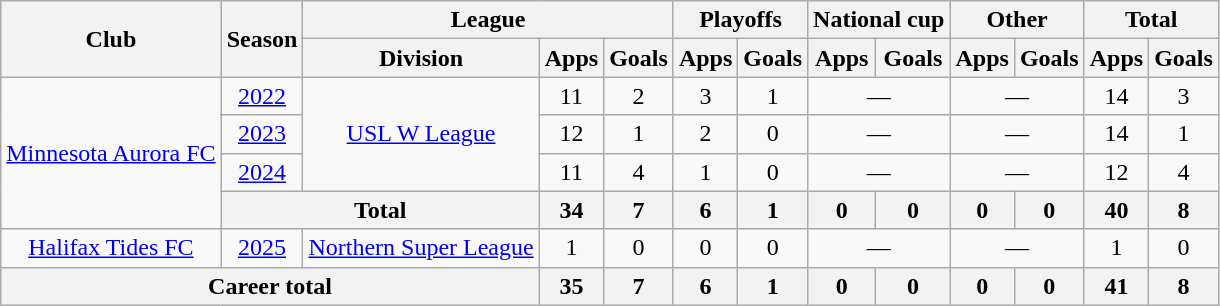<table class="wikitable" style="text-align: center;">
<tr>
<th rowspan="2">Club</th>
<th rowspan="2">Season</th>
<th colspan="3">League</th>
<th colspan="2">Playoffs</th>
<th colspan="2">National cup</th>
<th colspan="2">Other</th>
<th colspan="2">Total</th>
</tr>
<tr>
<th>Division</th>
<th>Apps</th>
<th>Goals</th>
<th>Apps</th>
<th>Goals</th>
<th>Apps</th>
<th>Goals</th>
<th>Apps</th>
<th>Goals</th>
<th>Apps</th>
<th>Goals</th>
</tr>
<tr>
<td rowspan=4><a href='#'>Minnesota Aurora FC</a></td>
<td><a href='#'>2022</a></td>
<td rowspan=3><a href='#'>USL W League</a></td>
<td>11</td>
<td>2</td>
<td>3</td>
<td>1</td>
<td colspan="2">—</td>
<td colspan="2">—</td>
<td>14</td>
<td>3</td>
</tr>
<tr>
<td><a href='#'>2023</a></td>
<td>12</td>
<td>1</td>
<td>2</td>
<td>0</td>
<td colspan="2">—</td>
<td colspan="2">—</td>
<td>14</td>
<td>1</td>
</tr>
<tr>
<td><a href='#'>2024</a></td>
<td>11</td>
<td>4</td>
<td>1</td>
<td>0</td>
<td colspan="2">—</td>
<td colspan="2">—</td>
<td>12</td>
<td>4</td>
</tr>
<tr>
<th colspan="2">Total</th>
<th>34</th>
<th>7</th>
<th>6</th>
<th>1</th>
<th>0</th>
<th>0</th>
<th>0</th>
<th>0</th>
<th>40</th>
<th>8</th>
</tr>
<tr>
<td><a href='#'>Halifax Tides FC</a></td>
<td><a href='#'>2025</a></td>
<td><a href='#'>Northern Super League</a></td>
<td>1</td>
<td>0</td>
<td>0</td>
<td>0</td>
<td colspan="2">—</td>
<td colspan="2">—</td>
<td>1</td>
<td>0</td>
</tr>
<tr>
<th colspan="3">Career total</th>
<th>35</th>
<th>7</th>
<th>6</th>
<th>1</th>
<th>0</th>
<th>0</th>
<th>0</th>
<th>0</th>
<th>41</th>
<th>8</th>
</tr>
</table>
